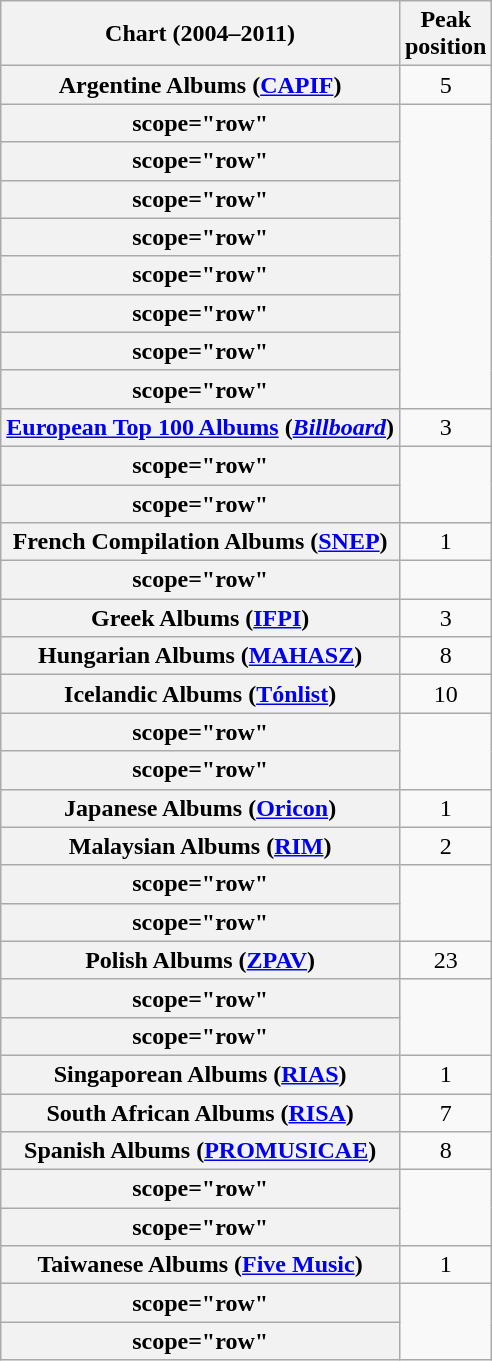<table class="wikitable sortable plainrowheaders" style="text-align:center">
<tr>
<th scope="col">Chart (2004–2011)</th>
<th scope="col">Peak<br>position</th>
</tr>
<tr>
<th scope="row">Argentine Albums (<a href='#'>CAPIF</a>)</th>
<td>5</td>
</tr>
<tr>
<th>scope="row" </th>
</tr>
<tr>
<th>scope="row" </th>
</tr>
<tr>
<th>scope="row"</th>
</tr>
<tr>
<th>scope="row"</th>
</tr>
<tr>
<th>scope="row"</th>
</tr>
<tr>
<th>scope="row"</th>
</tr>
<tr>
<th>scope="row"</th>
</tr>
<tr>
<th>scope="row"</th>
</tr>
<tr>
<th scope="row"><a href='#'>European Top 100 Albums</a> (<em><a href='#'>Billboard</a></em>)</th>
<td>3</td>
</tr>
<tr>
<th>scope="row"</th>
</tr>
<tr>
<th>scope="row"</th>
</tr>
<tr>
<th scope="row">French Compilation Albums (<a href='#'>SNEP</a>)</th>
<td>1</td>
</tr>
<tr>
<th>scope="row"</th>
</tr>
<tr>
<th scope="row">Greek Albums (<a href='#'>IFPI</a>)</th>
<td>3</td>
</tr>
<tr>
<th scope="row">Hungarian Albums (<a href='#'>MAHASZ</a>)</th>
<td>8</td>
</tr>
<tr>
<th scope="row">Icelandic Albums (<a href='#'>Tónlist</a>)</th>
<td>10</td>
</tr>
<tr>
<th>scope="row"</th>
</tr>
<tr>
<th>scope="row"</th>
</tr>
<tr>
<th scope="row">Japanese Albums (<a href='#'>Oricon</a>)</th>
<td>1</td>
</tr>
<tr>
<th scope="row">Malaysian Albums (<a href='#'>RIM</a>)</th>
<td>2</td>
</tr>
<tr>
<th>scope="row"</th>
</tr>
<tr>
<th>scope="row"</th>
</tr>
<tr>
<th scope="row">Polish Albums (<a href='#'>ZPAV</a>)</th>
<td>23</td>
</tr>
<tr>
<th>scope="row"</th>
</tr>
<tr>
<th>scope="row"</th>
</tr>
<tr>
<th scope="row">Singaporean Albums (<a href='#'>RIAS</a>)</th>
<td>1</td>
</tr>
<tr>
<th scope="row">South African Albums (<a href='#'>RISA</a>)</th>
<td>7</td>
</tr>
<tr>
<th scope="row">Spanish Albums (<a href='#'>PROMUSICAE</a>)</th>
<td>8</td>
</tr>
<tr>
<th>scope="row"</th>
</tr>
<tr>
<th>scope="row" </th>
</tr>
<tr>
<th scope="row">Taiwanese Albums (<a href='#'>Five Music</a>)</th>
<td>1</td>
</tr>
<tr>
<th>scope="row"</th>
</tr>
<tr>
<th>scope="row"</th>
</tr>
</table>
